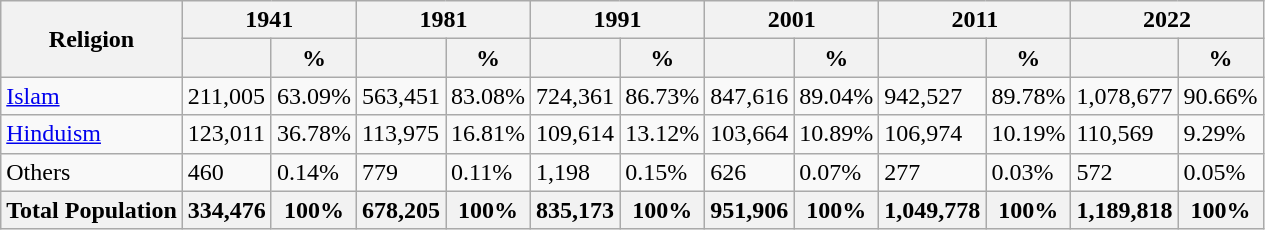<table class="wikitable sortable">
<tr>
<th rowspan="2">Religion</th>
<th colspan="2">1941</th>
<th colspan="2">1981</th>
<th colspan="2">1991</th>
<th colspan="2">2001</th>
<th colspan="2">2011</th>
<th colspan="2">2022</th>
</tr>
<tr>
<th></th>
<th>%</th>
<th></th>
<th>%</th>
<th></th>
<th>%</th>
<th></th>
<th>%</th>
<th></th>
<th>%</th>
<th></th>
<th>%</th>
</tr>
<tr>
<td><a href='#'>Islam</a> </td>
<td>211,005</td>
<td>63.09%</td>
<td>563,451</td>
<td>83.08%</td>
<td>724,361</td>
<td>86.73%</td>
<td>847,616</td>
<td>89.04%</td>
<td>942,527</td>
<td>89.78%</td>
<td>1,078,677</td>
<td>90.66%</td>
</tr>
<tr>
<td><a href='#'>Hinduism</a> </td>
<td>123,011</td>
<td>36.78%</td>
<td>113,975</td>
<td>16.81%</td>
<td>109,614</td>
<td>13.12%</td>
<td>103,664</td>
<td>10.89%</td>
<td>106,974</td>
<td>10.19%</td>
<td>110,569</td>
<td>9.29%</td>
</tr>
<tr>
<td>Others </td>
<td>460</td>
<td>0.14%</td>
<td>779</td>
<td>0.11%</td>
<td>1,198</td>
<td>0.15%</td>
<td>626</td>
<td>0.07%</td>
<td>277</td>
<td>0.03%</td>
<td>572</td>
<td>0.05%</td>
</tr>
<tr>
<th>Total Population</th>
<th>334,476</th>
<th>100%</th>
<th>678,205</th>
<th>100%</th>
<th>835,173</th>
<th>100%</th>
<th>951,906</th>
<th>100%</th>
<th>1,049,778</th>
<th>100%</th>
<th>1,189,818</th>
<th>100%</th>
</tr>
</table>
